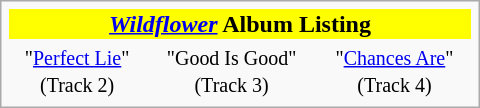<table class="infobox" style="width: 20em;">
<tr>
<th align="center" bgcolor="yellow" colspan="3"><em><a href='#'>Wildflower</a></em> Album Listing</th>
</tr>
<tr align="center">
<td valign="top"><small>"<a href='#'>Perfect Lie</a>"<br>(Track 2)</small></td>
<td valign="top"><small>"Good Is Good"<br>(Track 3)</small></td>
<td valign="top"><small>"<a href='#'>Chances Are</a>"<br>(Track 4)</small></td>
</tr>
</table>
